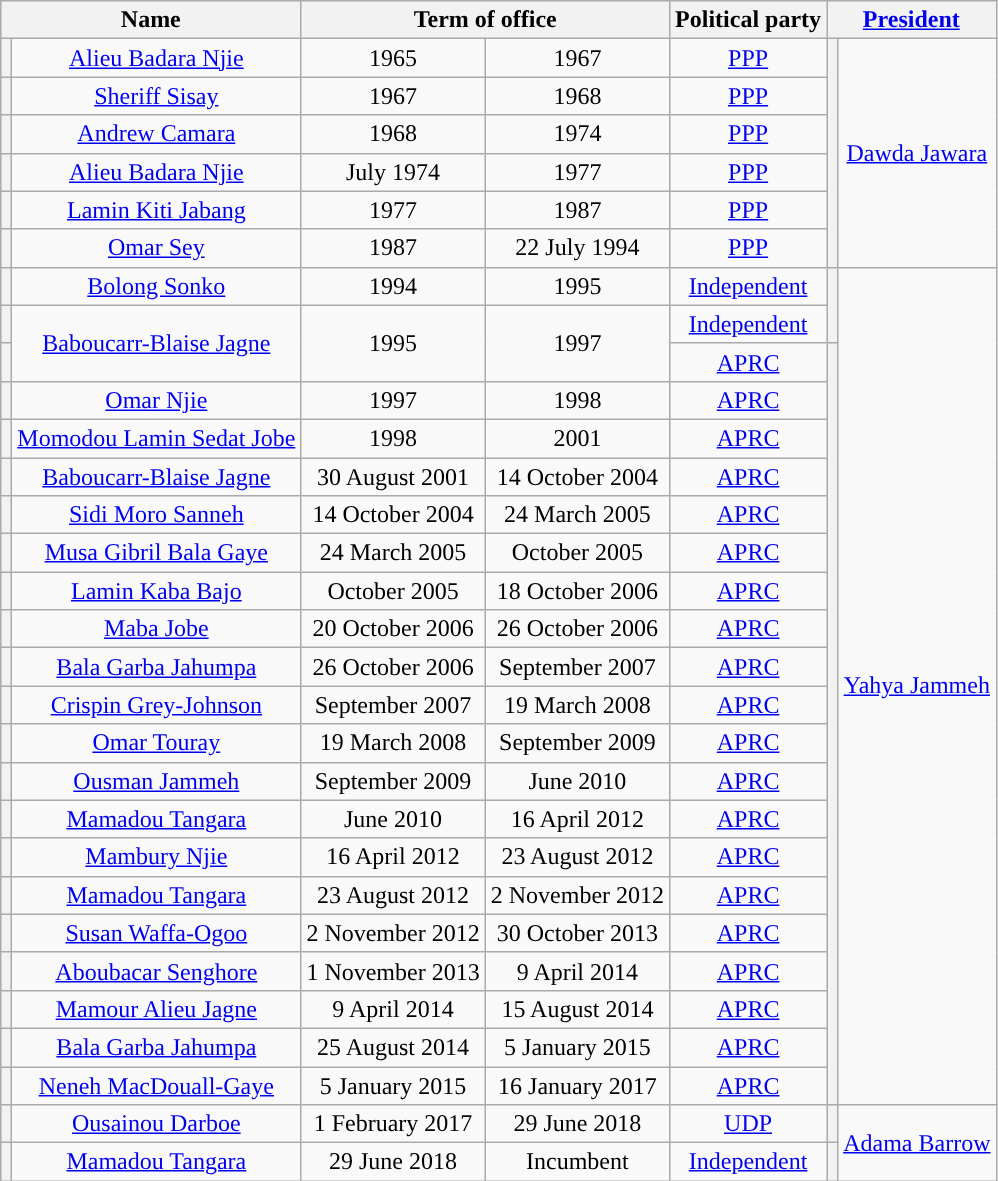<table class="wikitable" style="text-align:center">
<tr>
<th colspan="2">Name<br></th>
<th colspan="2">Term of office</th>
<th>Political party</th>
<th colspan="2"><a href='#'>President</a></th>
</tr>
<tr>
<th style="background-color:"></th>
<td><a href='#'>Alieu Badara Njie</a><br></td>
<td>1965</td>
<td>1967</td>
<td><a href='#'>PPP</a></td>
<th rowspan="6" style="background-color:"></th>
<td rowspan="6"><a href='#'>Dawda Jawara</a></td>
</tr>
<tr>
<th style="background-color:"></th>
<td><a href='#'>Sheriff Sisay</a><br></td>
<td>1967</td>
<td>1968</td>
<td><a href='#'>PPP</a></td>
</tr>
<tr>
<th style="background-color:"></th>
<td><a href='#'>Andrew Camara</a><br></td>
<td>1968</td>
<td>1974</td>
<td><a href='#'>PPP</a></td>
</tr>
<tr>
<th style="background-color:"></th>
<td><a href='#'>Alieu Badara Njie</a><br></td>
<td>July 1974</td>
<td>1977</td>
<td><a href='#'>PPP</a></td>
</tr>
<tr>
<th style="background-color:"></th>
<td><a href='#'>Lamin Kiti Jabang</a><br></td>
<td>1977</td>
<td>1987</td>
<td><a href='#'>PPP</a></td>
</tr>
<tr>
<th style="background-color:"></th>
<td><a href='#'>Omar Sey</a><br></td>
<td>1987</td>
<td>22 July 1994<br></td>
<td><a href='#'>PPP</a></td>
</tr>
<tr>
<th style="background-color:"></th>
<td><a href='#'>Bolong Sonko</a><br></td>
<td>1994</td>
<td>1995</td>
<td><a href='#'>Independent</a></td>
<th rowspan="2" style="background-color:"></th>
<td rowspan="22"><a href='#'>Yahya Jammeh</a></td>
</tr>
<tr>
<th style="background-color:"></th>
<td rowspan="2"><a href='#'>Baboucarr-Blaise Jagne</a><br></td>
<td rowspan="2">1995</td>
<td rowspan="2">1997</td>
<td><a href='#'>Independent</a></td>
</tr>
<tr>
<th style="background-color:"></th>
<td><a href='#'>APRC</a></td>
<th rowspan="20" style="background-color:"></th>
</tr>
<tr>
<th style="background-color:"></th>
<td><a href='#'>Omar Njie</a><br></td>
<td>1997</td>
<td>1998</td>
<td><a href='#'>APRC</a></td>
</tr>
<tr>
<th style="background-color:"></th>
<td><a href='#'>Momodou Lamin Sedat Jobe</a><br></td>
<td>1998</td>
<td>2001</td>
<td><a href='#'>APRC</a></td>
</tr>
<tr>
<th style="background-color:"></th>
<td><a href='#'>Baboucarr-Blaise Jagne</a><br></td>
<td>30 August 2001</td>
<td>14 October 2004</td>
<td><a href='#'>APRC</a></td>
</tr>
<tr>
<th style="background-color:"></th>
<td><a href='#'>Sidi Moro Sanneh</a><br></td>
<td>14 October 2004</td>
<td>24 March 2005</td>
<td><a href='#'>APRC</a></td>
</tr>
<tr>
<th style="background-color:"></th>
<td><a href='#'>Musa Gibril Bala Gaye</a><br></td>
<td>24 March 2005</td>
<td>October 2005</td>
<td><a href='#'>APRC</a></td>
</tr>
<tr>
<th style="background-color:"></th>
<td><a href='#'>Lamin Kaba Bajo</a><br></td>
<td>October 2005</td>
<td>18 October 2006</td>
<td><a href='#'>APRC</a></td>
</tr>
<tr>
<th style="background-color:"></th>
<td><a href='#'>Maba Jobe</a><br></td>
<td>20 October 2006</td>
<td>26 October 2006</td>
<td><a href='#'>APRC</a></td>
</tr>
<tr>
<th style="background-color:"></th>
<td><a href='#'>Bala Garba Jahumpa</a><br></td>
<td>26 October 2006</td>
<td>September 2007</td>
<td><a href='#'>APRC</a></td>
</tr>
<tr>
<th style="background-color:"></th>
<td><a href='#'>Crispin Grey-Johnson</a><br></td>
<td>September 2007</td>
<td>19 March 2008</td>
<td><a href='#'>APRC</a></td>
</tr>
<tr>
<th style="background-color:"></th>
<td><a href='#'>Omar Touray</a><br></td>
<td>19 March 2008</td>
<td>September 2009</td>
<td><a href='#'>APRC</a></td>
</tr>
<tr>
<th style="background-color:"></th>
<td><a href='#'>Ousman Jammeh</a><br></td>
<td>September 2009</td>
<td>June 2010</td>
<td><a href='#'>APRC</a></td>
</tr>
<tr>
<th style="background-color:"></th>
<td><a href='#'>Mamadou Tangara</a><br></td>
<td>June 2010</td>
<td>16 April 2012</td>
<td><a href='#'>APRC</a></td>
</tr>
<tr>
<th style="background-color:"></th>
<td><a href='#'>Mambury Njie</a><br></td>
<td>16 April 2012</td>
<td>23 August 2012</td>
<td><a href='#'>APRC</a></td>
</tr>
<tr>
<th style="background-color:"></th>
<td><a href='#'>Mamadou Tangara</a><br></td>
<td>23 August 2012</td>
<td>2 November 2012</td>
<td><a href='#'>APRC</a></td>
</tr>
<tr>
<th style="background-color:"></th>
<td><a href='#'>Susan Waffa-Ogoo</a><br></td>
<td>2 November 2012</td>
<td>30 October 2013</td>
<td><a href='#'>APRC</a></td>
</tr>
<tr>
<th style="background-color:"></th>
<td><a href='#'>Aboubacar Senghore</a><br></td>
<td>1 November 2013</td>
<td>9 April 2014</td>
<td><a href='#'>APRC</a></td>
</tr>
<tr>
<th style="background-color:"></th>
<td><a href='#'>Mamour Alieu Jagne</a><br></td>
<td>9 April 2014</td>
<td>15 August 2014</td>
<td><a href='#'>APRC</a></td>
</tr>
<tr>
<th style="background-color:"></th>
<td><a href='#'>Bala Garba Jahumpa</a><br></td>
<td>25 August 2014</td>
<td>5 January 2015</td>
<td><a href='#'>APRC</a></td>
</tr>
<tr>
<th style="background-color:"></th>
<td><a href='#'>Neneh MacDouall-Gaye</a><br></td>
<td>5 January 2015</td>
<td>16 January 2017</td>
<td><a href='#'>APRC</a></td>
</tr>
<tr>
<th style="background-color:"></th>
<td><a href='#'>Ousainou Darboe</a><br></td>
<td>1 February 2017</td>
<td>29 June 2018</td>
<td><a href='#'>UDP</a></td>
<th style="background-color:"></th>
<td rowspan="2"><a href='#'>Adama Barrow</a></td>
</tr>
<tr>
<th style="background-color:"></th>
<td><a href='#'>Mamadou Tangara</a><br></td>
<td>29 June 2018</td>
<td>Incumbent</td>
<td><a href='#'>Independent</a></td>
<th style="background-color:"></th>
</tr>
</table>
